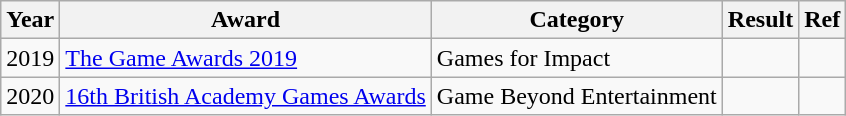<table class="wikitable sortable">
<tr>
<th>Year</th>
<th>Award</th>
<th>Category</th>
<th>Result</th>
<th>Ref</th>
</tr>
<tr>
<td>2019</td>
<td><a href='#'>The Game Awards 2019</a></td>
<td>Games for Impact</td>
<td></td>
<td style="text-align:center;"></td>
</tr>
<tr>
<td>2020</td>
<td><a href='#'>16th British Academy Games Awards</a></td>
<td>Game Beyond Entertainment</td>
<td></td>
<td style="text-align:center;"></td>
</tr>
</table>
